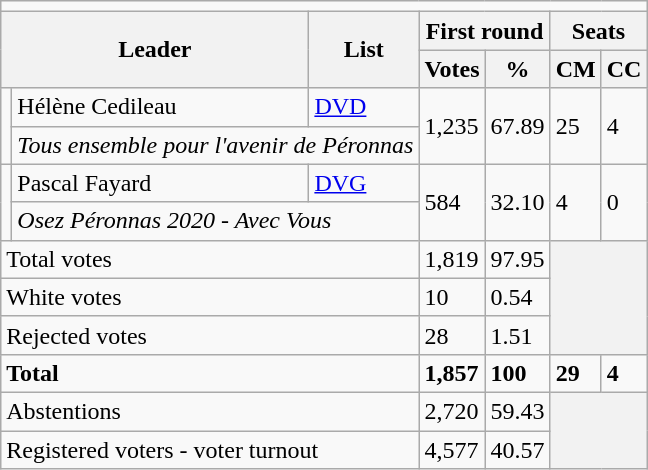<table class="wikitable">
<tr>
<td colspan="7"></td>
</tr>
<tr>
<th colspan="2" rowspan="2">Leader</th>
<th rowspan="2">List</th>
<th colspan="2">First round</th>
<th colspan="2">Seats</th>
</tr>
<tr>
<th>Votes</th>
<th>%</th>
<th>CM</th>
<th>CC</th>
</tr>
<tr>
<td rowspan="2" bgcolor=></td>
<td>Hélène Cedileau</td>
<td><a href='#'>DVD</a></td>
<td rowspan="2">1,235</td>
<td rowspan="2">67.89</td>
<td rowspan="2">25</td>
<td rowspan="2">4</td>
</tr>
<tr>
<td colspan="2"><em>Tous ensemble pour l'avenir de Péronnas</em></td>
</tr>
<tr>
<td rowspan="2" bgcolor=></td>
<td>Pascal Fayard</td>
<td><a href='#'>DVG</a></td>
<td rowspan="2">584</td>
<td rowspan="2">32.10</td>
<td rowspan="2">4</td>
<td rowspan="2">0</td>
</tr>
<tr>
<td colspan="2"><em>Osez Péronnas 2020 - Avec Vous</em></td>
</tr>
<tr>
<td colspan="3">Total votes</td>
<td>1,819</td>
<td>97.95</td>
<th colspan="2" rowspan="3"></th>
</tr>
<tr>
<td colspan="3">White votes</td>
<td>10</td>
<td>0.54</td>
</tr>
<tr>
<td colspan="3">Rejected votes</td>
<td>28</td>
<td>1.51</td>
</tr>
<tr>
<td colspan="3"><strong>Total</strong></td>
<td><strong>1,857</strong></td>
<td><strong>100</strong></td>
<td><strong>29</strong></td>
<td><strong>4</strong></td>
</tr>
<tr>
<td colspan="3">Abstentions</td>
<td>2,720</td>
<td>59.43</td>
<th colspan="2" rowspan="2"></th>
</tr>
<tr>
<td colspan="3">Registered voters - voter turnout</td>
<td>4,577</td>
<td>40.57</td>
</tr>
</table>
